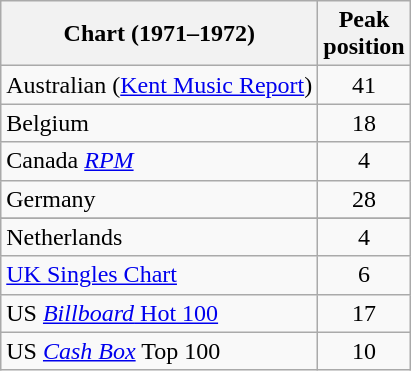<table class="wikitable sortable">
<tr>
<th>Chart (1971–1972)</th>
<th>Peak<br>position</th>
</tr>
<tr>
<td>Australian (<a href='#'>Kent Music Report</a>)</td>
<td style="text-align:center;">41</td>
</tr>
<tr>
<td>Belgium</td>
<td style="text-align:center;">18</td>
</tr>
<tr>
<td>Canada <a href='#'><em>RPM</em></a></td>
<td style="text-align:center;">4</td>
</tr>
<tr>
<td>Germany</td>
<td style="text-align:center;">28</td>
</tr>
<tr>
</tr>
<tr>
<td>Netherlands</td>
<td style="text-align:center;">4</td>
</tr>
<tr>
<td><a href='#'>UK Singles Chart</a></td>
<td style="text-align:center;">6</td>
</tr>
<tr>
<td>US <a href='#'><em>Billboard</em> Hot 100</a></td>
<td style="text-align:center;">17</td>
</tr>
<tr>
<td>US <em><a href='#'>Cash Box</a></em> Top 100</td>
<td style="text-align:center;">10</td>
</tr>
</table>
